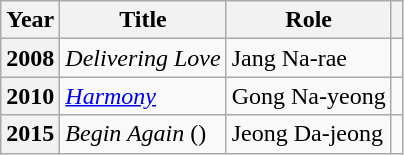<table class="wikitable plainrowheaders">
<tr>
<th scope="col">Year</th>
<th scope="col">Title</th>
<th scope="col">Role</th>
<th></th>
</tr>
<tr>
<th scope="row">2008</th>
<td><em>Delivering Love</em> </td>
<td>Jang Na-rae</td>
<td></td>
</tr>
<tr>
<th scope="row">2010</th>
<td><em><a href='#'>Harmony</a></em></td>
<td>Gong Na-yeong</td>
<td></td>
</tr>
<tr>
<th scope="row">2015</th>
<td><em>Begin Again</em> ()</td>
<td>Jeong Da-jeong</td>
<td></td>
</tr>
</table>
